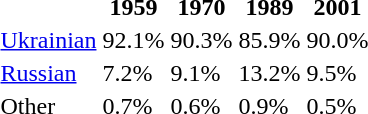<table class="standard sortable">
<tr>
<th></th>
<th>1959</th>
<th>1970</th>
<th>1989</th>
<th>2001</th>
</tr>
<tr>
<td><a href='#'>Ukrainian</a></td>
<td>92.1%</td>
<td>90.3%</td>
<td>85.9%</td>
<td>90.0%</td>
</tr>
<tr>
<td><a href='#'>Russian</a></td>
<td>7.2%</td>
<td>9.1%</td>
<td>13.2%</td>
<td>9.5%</td>
</tr>
<tr>
<td>Other</td>
<td>0.7%</td>
<td>0.6%</td>
<td>0.9%</td>
<td>0.5%</td>
</tr>
</table>
